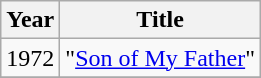<table class="wikitable">
<tr>
<th>Year</th>
<th>Title</th>
</tr>
<tr>
<td>1972</td>
<td>"<a href='#'>Son of My Father</a>"</td>
</tr>
<tr>
</tr>
</table>
